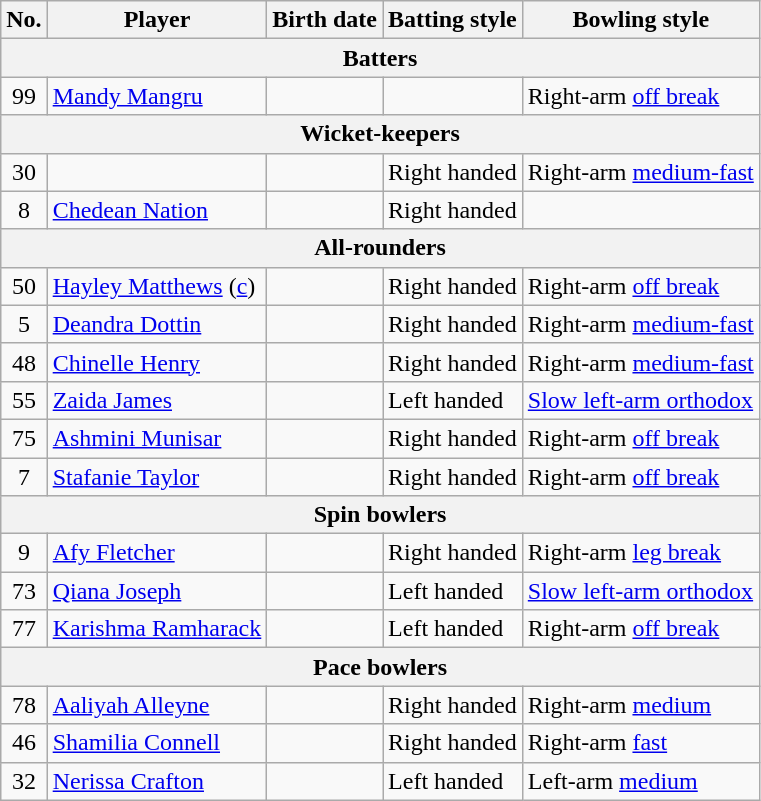<table class="wikitable sortable hover-highlight">
<tr>
<th scope=col>No.</th>
<th scope=col class=unsortable>Player</th>
<th scope=col>Birth date</th>
<th scope=col>Batting style</th>
<th scope=col>Bowling style</th>
</tr>
<tr>
<th colspan=10>Batters</th>
</tr>
<tr>
<td style="text-align:center;">99</td>
<td><a href='#'>Mandy Mangru</a></td>
<td></td>
<td></td>
<td>Right-arm <a href='#'>off break</a></td>
</tr>
<tr>
<th colspan=10>Wicket-keepers</th>
</tr>
<tr>
<td style="text-align:center;">30</td>
<td></td>
<td></td>
<td>Right handed</td>
<td>Right-arm <a href='#'>medium-fast</a></td>
</tr>
<tr>
<td style="text-align:center;">8</td>
<td><a href='#'>Chedean Nation</a></td>
<td></td>
<td>Right handed</td>
<td></td>
</tr>
<tr>
<th colspan=10>All-rounders</th>
</tr>
<tr>
<td style="text-align:center;">50</td>
<td><a href='#'>Hayley Matthews</a> (<a href='#'>c</a>)</td>
<td></td>
<td>Right handed</td>
<td>Right-arm <a href='#'>off break</a></td>
</tr>
<tr>
<td style="text-align:center;">5</td>
<td><a href='#'>Deandra Dottin</a></td>
<td></td>
<td>Right handed</td>
<td>Right-arm <a href='#'>medium-fast</a></td>
</tr>
<tr>
<td style="text-align:center;">48</td>
<td><a href='#'>Chinelle Henry</a></td>
<td></td>
<td>Right handed</td>
<td>Right-arm <a href='#'>medium-fast</a></td>
</tr>
<tr>
<td style="text-align:center;">55</td>
<td><a href='#'>Zaida James</a></td>
<td></td>
<td>Left handed</td>
<td><a href='#'>Slow left-arm orthodox</a></td>
</tr>
<tr>
<td style="text-align:center;">75</td>
<td><a href='#'>Ashmini Munisar</a></td>
<td></td>
<td>Right handed</td>
<td>Right-arm <a href='#'>off break</a></td>
</tr>
<tr>
<td style="text-align:center;">7</td>
<td><a href='#'>Stafanie Taylor</a></td>
<td></td>
<td>Right handed</td>
<td>Right-arm <a href='#'>off break</a></td>
</tr>
<tr>
<th colspan=10>Spin bowlers</th>
</tr>
<tr>
<td style="text-align:center;">9</td>
<td><a href='#'>Afy Fletcher</a></td>
<td></td>
<td>Right handed</td>
<td>Right-arm <a href='#'>leg break</a></td>
</tr>
<tr>
<td style="text-align:center;">73</td>
<td><a href='#'>Qiana Joseph</a></td>
<td></td>
<td>Left handed</td>
<td><a href='#'>Slow left-arm orthodox</a></td>
</tr>
<tr>
<td style="text-align:center;">77</td>
<td><a href='#'>Karishma Ramharack</a></td>
<td></td>
<td>Left handed</td>
<td>Right-arm <a href='#'>off break</a></td>
</tr>
<tr>
<th colspan=10>Pace bowlers</th>
</tr>
<tr>
<td style="text-align:center;">78</td>
<td><a href='#'>Aaliyah Alleyne</a></td>
<td></td>
<td>Right handed</td>
<td>Right-arm <a href='#'>medium</a></td>
</tr>
<tr>
<td style="text-align:center;">46</td>
<td><a href='#'>Shamilia Connell</a></td>
<td></td>
<td>Right handed</td>
<td>Right-arm <a href='#'>fast</a></td>
</tr>
<tr>
<td style="text-align:center;">32</td>
<td><a href='#'>Nerissa Crafton</a></td>
<td></td>
<td>Left handed</td>
<td>Left-arm <a href='#'>medium</a></td>
</tr>
</table>
